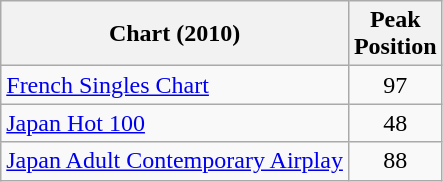<table class="wikitable sortable">
<tr>
<th align="left">Chart (2010)</th>
<th align="left">Peak<br>Position</th>
</tr>
<tr>
<td align="left"><a href='#'>French Singles Chart</a></td>
<td style="text-align:center;">97</td>
</tr>
<tr>
<td align="left"><a href='#'>Japan Hot 100</a></td>
<td style="text-align:center;">48</td>
</tr>
<tr>
<td align="left"><a href='#'>Japan Adult Contemporary Airplay</a></td>
<td style="text-align:center;">88</td>
</tr>
</table>
